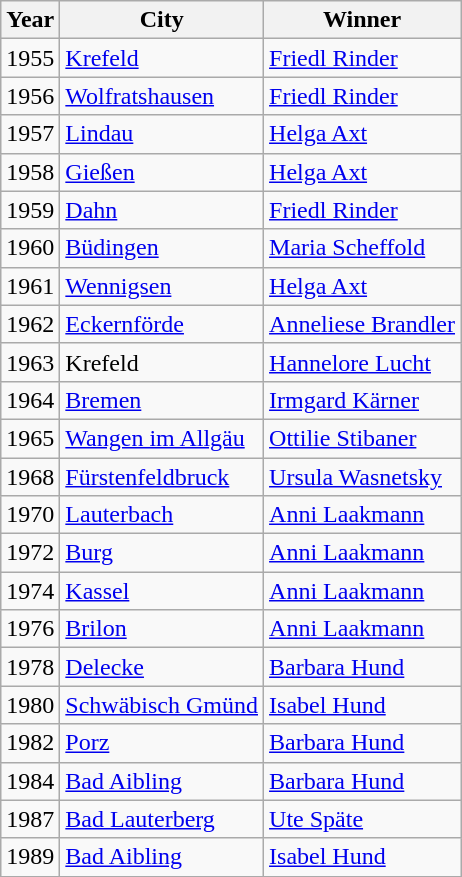<table class="wikitable">
<tr>
<th>Year</th>
<th>City</th>
<th>Winner</th>
</tr>
<tr>
<td>1955</td>
<td><a href='#'>Krefeld</a></td>
<td><a href='#'>Friedl Rinder</a></td>
</tr>
<tr>
<td>1956</td>
<td><a href='#'>Wolfratshausen</a></td>
<td><a href='#'>Friedl Rinder</a></td>
</tr>
<tr>
<td>1957</td>
<td><a href='#'>Lindau</a></td>
<td><a href='#'>Helga Axt</a></td>
</tr>
<tr>
<td>1958</td>
<td><a href='#'>Gießen</a></td>
<td><a href='#'>Helga Axt</a></td>
</tr>
<tr>
<td>1959</td>
<td><a href='#'>Dahn</a></td>
<td><a href='#'>Friedl Rinder</a></td>
</tr>
<tr>
<td>1960</td>
<td><a href='#'>Büdingen</a></td>
<td><a href='#'>Maria Scheffold</a></td>
</tr>
<tr>
<td>1961</td>
<td><a href='#'>Wennigsen</a></td>
<td><a href='#'>Helga Axt</a></td>
</tr>
<tr>
<td>1962</td>
<td><a href='#'>Eckernförde</a></td>
<td><a href='#'>Anneliese Brandler</a></td>
</tr>
<tr>
<td>1963</td>
<td>Krefeld</td>
<td><a href='#'>Hannelore Lucht</a></td>
</tr>
<tr>
<td>1964</td>
<td><a href='#'>Bremen</a></td>
<td><a href='#'>Irmgard Kärner</a></td>
</tr>
<tr>
<td>1965</td>
<td><a href='#'>Wangen im Allgäu</a></td>
<td><a href='#'>Ottilie Stibaner</a></td>
</tr>
<tr>
<td>1968</td>
<td><a href='#'>Fürstenfeldbruck</a></td>
<td><a href='#'>Ursula Wasnetsky</a></td>
</tr>
<tr>
<td>1970</td>
<td><a href='#'>Lauterbach</a></td>
<td><a href='#'>Anni Laakmann</a></td>
</tr>
<tr>
<td>1972</td>
<td><a href='#'>Burg</a></td>
<td><a href='#'>Anni Laakmann</a></td>
</tr>
<tr>
<td>1974</td>
<td><a href='#'>Kassel</a></td>
<td><a href='#'>Anni Laakmann</a></td>
</tr>
<tr>
<td>1976</td>
<td><a href='#'>Brilon</a></td>
<td><a href='#'>Anni Laakmann</a></td>
</tr>
<tr>
<td>1978</td>
<td><a href='#'>Delecke</a></td>
<td><a href='#'>Barbara Hund</a></td>
</tr>
<tr>
<td>1980</td>
<td><a href='#'>Schwäbisch Gmünd</a></td>
<td><a href='#'>Isabel Hund</a></td>
</tr>
<tr>
<td>1982</td>
<td><a href='#'>Porz</a></td>
<td><a href='#'>Barbara Hund</a></td>
</tr>
<tr>
<td>1984</td>
<td><a href='#'>Bad Aibling</a></td>
<td><a href='#'>Barbara Hund</a></td>
</tr>
<tr>
<td>1987</td>
<td><a href='#'>Bad Lauterberg</a></td>
<td><a href='#'>Ute Späte</a></td>
</tr>
<tr>
<td>1989</td>
<td><a href='#'>Bad Aibling</a></td>
<td><a href='#'>Isabel Hund</a></td>
</tr>
</table>
